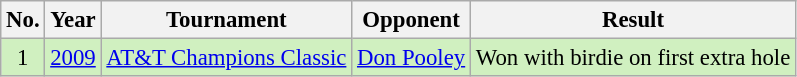<table class="wikitable" style="font-size:95%;">
<tr>
<th>No.</th>
<th>Year</th>
<th>Tournament</th>
<th>Opponent</th>
<th>Result</th>
</tr>
<tr style="background:#D0F0C0;">
<td align=center>1</td>
<td><a href='#'>2009</a></td>
<td><a href='#'>AT&T Champions Classic</a></td>
<td> <a href='#'>Don Pooley</a></td>
<td>Won with birdie on first extra hole</td>
</tr>
</table>
